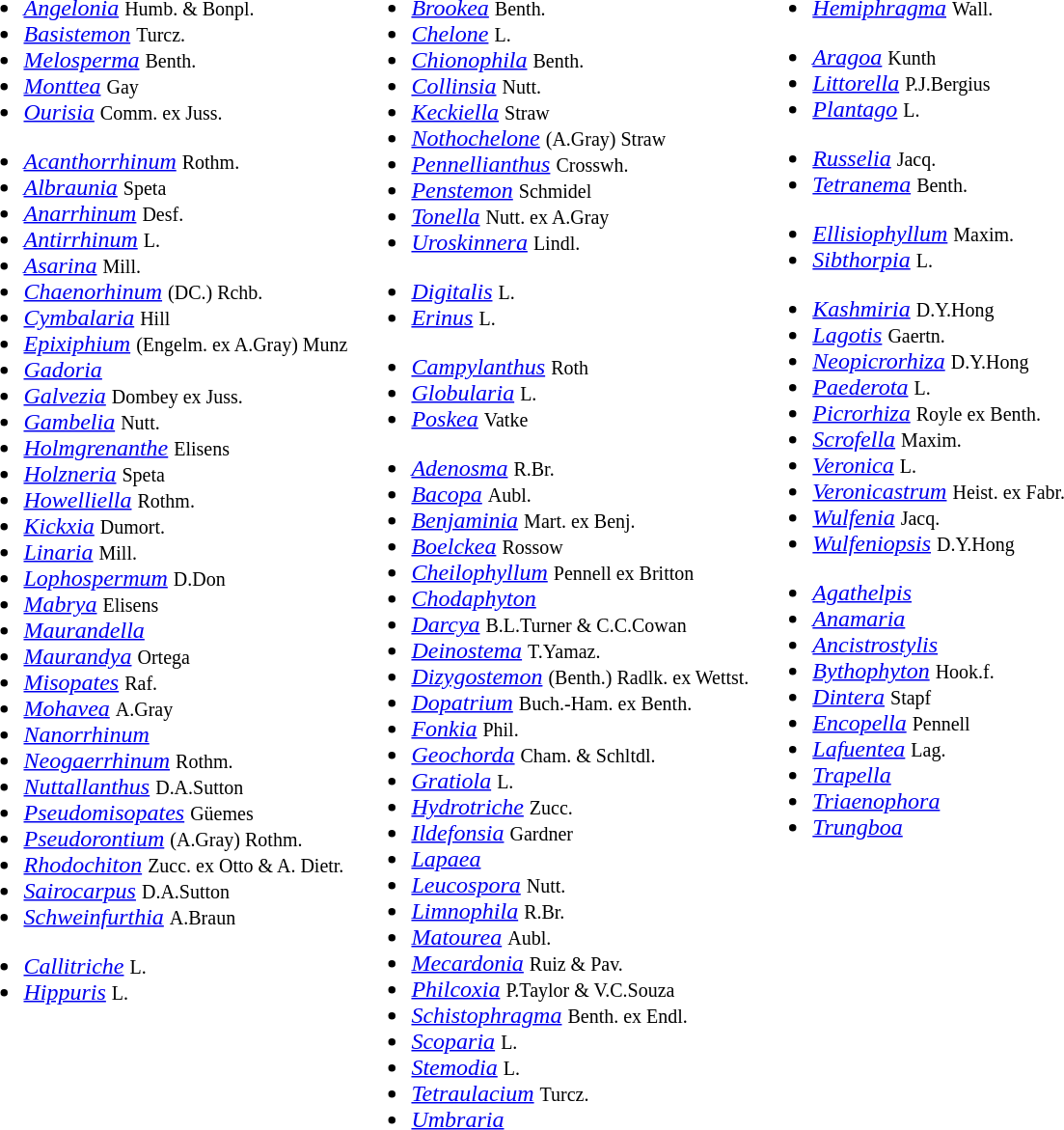<table>
<tr valign=top>
<td><br><ul><li><em><a href='#'>Angelonia</a></em> <small>Humb. & Bonpl.</small></li><li><em><a href='#'>Basistemon</a></em> <small>Turcz.</small></li><li><em><a href='#'>Melosperma</a></em> <small>Benth.</small></li><li><em><a href='#'>Monttea</a></em> <small>Gay</small></li><li><em><a href='#'>Ourisia</a></em> <small>Comm. ex Juss.</small></li></ul><ul><li><em><a href='#'>Acanthorrhinum</a></em> <small>Rothm.</small></li><li><em><a href='#'>Albraunia</a></em> <small>Speta</small></li><li><em><a href='#'>Anarrhinum</a></em> <small>Desf.</small></li><li><em><a href='#'>Antirrhinum</a></em> <small>L.</small></li><li><em><a href='#'>Asarina</a></em> <small>Mill.</small></li><li><em><a href='#'>Chaenorhinum</a></em> <small>(DC.) Rchb.</small></li><li><em><a href='#'>Cymbalaria</a></em> <small>Hill</small></li><li><em><a href='#'>Epixiphium</a></em> <small>(Engelm. ex A.Gray) Munz</small></li><li><em><a href='#'>Gadoria</a></em> </li><li><em><a href='#'>Galvezia</a></em> <small>Dombey ex Juss.</small></li><li><em><a href='#'>Gambelia</a></em> <small>Nutt.</small></li><li><em><a href='#'>Holmgrenanthe</a></em> <small>Elisens</small></li><li><em><a href='#'>Holzneria</a></em> <small>Speta</small></li><li><em><a href='#'>Howelliella</a></em> <small>Rothm.</small></li><li><em><a href='#'>Kickxia</a></em> <small>Dumort.</small></li><li><em><a href='#'>Linaria</a></em> <small>Mill.</small></li><li><em><a href='#'>Lophospermum</a></em> <small>D.Don</small></li><li><em><a href='#'>Mabrya</a></em> <small>Elisens</small></li><li><em><a href='#'>Maurandella</a></em> </li><li><em><a href='#'>Maurandya</a></em> <small>Ortega</small></li><li><em><a href='#'>Misopates</a></em> <small>Raf.</small></li><li><em><a href='#'>Mohavea</a></em> <small>A.Gray</small></li><li><em><a href='#'>Nanorrhinum</a></em> </li><li><em><a href='#'>Neogaerrhinum</a></em> <small>Rothm.</small></li><li><em><a href='#'>Nuttallanthus</a></em> <small>D.A.Sutton</small></li><li><em><a href='#'>Pseudomisopates</a></em> <small>Güemes</small></li><li><em><a href='#'>Pseudorontium</a></em> <small>(A.Gray) Rothm.</small></li><li><em><a href='#'>Rhodochiton</a></em> <small>Zucc. ex Otto & A. Dietr.</small></li><li><em><a href='#'>Sairocarpus</a></em> <small>D.A.Sutton</small></li><li><em><a href='#'>Schweinfurthia</a></em> <small>A.Braun</small></li></ul><ul><li><em><a href='#'>Callitriche</a></em> <small>L.</small></li><li><em><a href='#'>Hippuris</a></em> <small>L.</small></li></ul></td>
<td><br><ul><li><em><a href='#'>Brookea</a></em> <small>Benth.</small></li><li><em><a href='#'>Chelone</a></em> <small>L.</small></li><li><em><a href='#'>Chionophila</a></em> <small>Benth.</small></li><li><em><a href='#'>Collinsia</a></em> <small>Nutt.</small></li><li><em><a href='#'>Keckiella</a></em> <small>Straw</small></li><li><em><a href='#'>Nothochelone</a></em> <small>(A.Gray) Straw</small></li><li><em><a href='#'>Pennellianthus</a></em> <small> Crosswh.</small></li><li><em><a href='#'>Penstemon</a></em> <small>Schmidel</small></li><li><em><a href='#'>Tonella</a></em> <small>Nutt. ex A.Gray</small></li><li><em><a href='#'>Uroskinnera</a></em> <small>Lindl.</small></li></ul><ul><li><em><a href='#'>Digitalis</a></em> <small>L.</small></li><li><em><a href='#'>Erinus</a></em> <small>L.</small></li></ul><ul><li><em><a href='#'>Campylanthus</a></em> <small>Roth</small></li><li><em><a href='#'>Globularia</a></em> <small>L.</small></li><li><em><a href='#'>Poskea</a></em> <small>Vatke</small></li></ul><ul><li><em><a href='#'>Adenosma</a></em> <small>R.Br.</small></li><li><em><a href='#'>Bacopa</a></em> <small>Aubl.</small></li><li><em><a href='#'>Benjaminia</a></em> <small>Mart. ex Benj.</small></li><li><em><a href='#'>Boelckea</a></em> <small>Rossow</small></li><li><em><a href='#'>Cheilophyllum</a></em> <small>Pennell ex Britton</small></li><li><em><a href='#'>Chodaphyton</a></em> </li><li><em><a href='#'>Darcya</a></em> <small>B.L.Turner & C.C.Cowan</small></li><li><em><a href='#'>Deinostema</a></em> <small>T.Yamaz.</small></li><li><em><a href='#'>Dizygostemon</a></em> <small>(Benth.) Radlk. ex Wettst.</small></li><li><em><a href='#'>Dopatrium</a></em> <small>Buch.-Ham. ex Benth.</small></li><li><em><a href='#'>Fonkia</a></em> <small>Phil.</small></li><li><em><a href='#'>Geochorda</a></em> <small>Cham. & Schltdl.</small></li><li><em><a href='#'>Gratiola</a></em> <small>L.</small></li><li><em><a href='#'>Hydrotriche</a></em> <small>Zucc.</small></li><li><em><a href='#'>Ildefonsia</a></em> <small>Gardner</small></li><li><em><a href='#'>Lapaea</a></em> </li><li><em><a href='#'>Leucospora</a></em> <small>Nutt.</small></li><li><em><a href='#'>Limnophila</a></em> <small>R.Br.</small></li><li><em><a href='#'>Matourea</a></em> <small>Aubl.</small></li><li><em><a href='#'>Mecardonia</a></em> <small>Ruiz & Pav.</small></li><li><em><a href='#'>Philcoxia</a></em> <small>P.Taylor & V.C.Souza</small></li><li><em><a href='#'>Schistophragma</a></em> <small>Benth. ex Endl.</small></li><li><em><a href='#'>Scoparia</a></em> <small>L.</small></li><li><em><a href='#'>Stemodia</a></em> <small>L.</small></li><li><em><a href='#'>Tetraulacium</a></em> <small>Turcz.</small></li><li><em><a href='#'>Umbraria</a></em> </li></ul></td>
<td><br><ul><li><em><a href='#'>Hemiphragma</a></em> <small>Wall.</small></li></ul><ul><li><em><a href='#'>Aragoa</a></em> <small>Kunth</small></li><li><em><a href='#'>Littorella</a></em> <small>P.J.Bergius</small></li><li><em><a href='#'>Plantago</a></em> <small>L.</small></li></ul><ul><li><em><a href='#'>Russelia</a></em> <small>Jacq.</small></li><li><em><a href='#'>Tetranema</a></em> <small>Benth.</small></li></ul><ul><li><em><a href='#'>Ellisiophyllum</a></em> <small>Maxim.</small></li><li><em><a href='#'>Sibthorpia</a></em> <small>L.</small></li></ul><ul><li><em><a href='#'>Kashmiria</a></em> <small>D.Y.Hong</small></li><li><em><a href='#'>Lagotis</a></em> <small>Gaertn.</small></li><li><em><a href='#'>Neopicrorhiza</a></em> <small>D.Y.Hong</small></li><li><em><a href='#'>Paederota</a></em> <small>L.</small></li><li><em><a href='#'>Picrorhiza</a></em> <small>Royle ex Benth.</small></li><li><em><a href='#'>Scrofella</a></em> <small>Maxim.</small></li><li><em><a href='#'>Veronica</a></em> <small>L.</small></li><li><em><a href='#'>Veronicastrum</a></em> <small>Heist. ex Fabr.</small></li><li><em><a href='#'>Wulfenia</a></em> <small>Jacq.</small></li><li><em><a href='#'>Wulfeniopsis</a></em> <small>D.Y.Hong</small></li></ul><ul><li><em><a href='#'>Agathelpis</a></em> </li><li><em><a href='#'>Anamaria</a></em> </li><li><em><a href='#'>Ancistrostylis</a></em> </li><li><em><a href='#'>Bythophyton</a></em> <small>Hook.f.</small></li><li><em><a href='#'>Dintera</a></em> <small>Stapf</small></li><li><em><a href='#'>Encopella</a></em> <small>Pennell</small></li><li><em><a href='#'>Lafuentea</a></em> <small>Lag.</small></li><li><em><a href='#'>Trapella</a></em> </li><li><em><a href='#'>Triaenophora</a></em> </li><li><em><a href='#'>Trungboa</a></em> </li></ul></td>
</tr>
</table>
